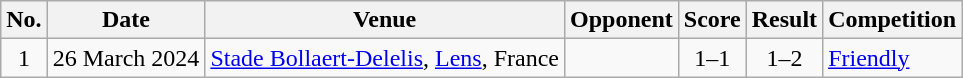<table class="wikitable sortable">
<tr>
<th scope="col">No.</th>
<th scope="col">Date</th>
<th scope="col">Venue</th>
<th scope="col">Opponent</th>
<th scope="col">Score</th>
<th scope="col">Result</th>
<th scope="col">Competition</th>
</tr>
<tr>
<td align="center">1</td>
<td>26 March 2024</td>
<td><a href='#'>Stade Bollaert-Delelis</a>, <a href='#'>Lens</a>, France</td>
<td></td>
<td align="center">1–1</td>
<td align="center">1–2</td>
<td><a href='#'>Friendly</a></td>
</tr>
</table>
